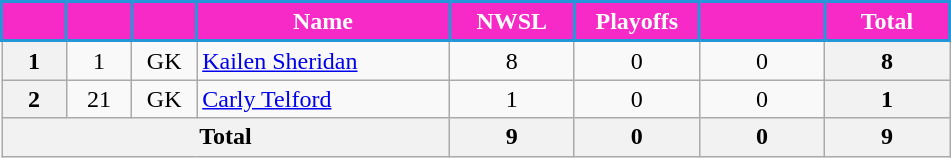<table class="wikitable" style="text-align:center;">
<tr>
<th style="background:#f72ac7; color:white; border:2px solid #2597d9; width:35px;"></th>
<th style="background:#f72ac7; color:white; border:2px solid #2597d9; width:35px;"></th>
<th style="background:#f72ac7; color:white; border:2px solid #2597d9; width:35px;"></th>
<th style="background:#f72ac7; color:white; border:2px solid #2597d9; width:160px;">Name</th>
<th style="background:#f72ac7; color:white; border:2px solid #2597d9; width:75px;">NWSL</th>
<th style="background:#f72ac7; color:white; border:2px solid #2597d9; width:75px;">Playoffs</th>
<th style="background:#f72ac7; color:white; border:2px solid #2597d9; width:75px;"></th>
<th style="background:#f72ac7; color:white; border:2px solid #2597d9; width:75px;">Total</th>
</tr>
<tr>
<th>1</th>
<td>1</td>
<td>GK</td>
<td align="left"> <a href='#'>Kailen Sheridan</a></td>
<td>8</td>
<td>0</td>
<td>0</td>
<th>8</th>
</tr>
<tr>
<th>2</th>
<td>21</td>
<td>GK</td>
<td align="left"> <a href='#'>Carly Telford</a></td>
<td>1</td>
<td>0</td>
<td>0</td>
<th>1</th>
</tr>
<tr>
<th colspan="4">Total</th>
<th>9</th>
<th>0</th>
<th>0</th>
<th>9</th>
</tr>
</table>
